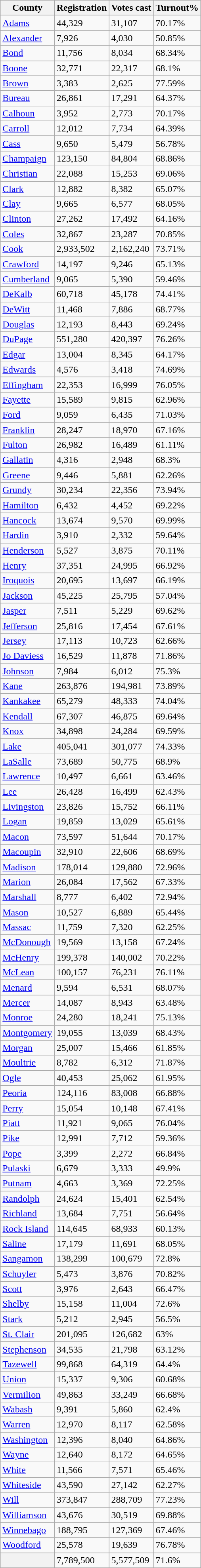<table class="wikitable collapsible collapsed sortable">
<tr>
<th>County</th>
<th>Registration</th>
<th>Votes cast</th>
<th>Turnout%</th>
</tr>
<tr>
<td><a href='#'>Adams</a></td>
<td>44,329</td>
<td>31,107</td>
<td>70.17%</td>
</tr>
<tr>
<td><a href='#'>Alexander</a></td>
<td>7,926</td>
<td>4,030</td>
<td>50.85%</td>
</tr>
<tr>
<td><a href='#'>Bond</a></td>
<td>11,756</td>
<td>8,034</td>
<td>68.34%</td>
</tr>
<tr>
<td><a href='#'>Boone</a></td>
<td>32,771</td>
<td>22,317</td>
<td>68.1%</td>
</tr>
<tr>
<td><a href='#'>Brown</a></td>
<td>3,383</td>
<td>2,625</td>
<td>77.59%</td>
</tr>
<tr>
<td><a href='#'>Bureau</a></td>
<td>26,861</td>
<td>17,291</td>
<td>64.37%</td>
</tr>
<tr>
<td><a href='#'>Calhoun</a></td>
<td>3,952</td>
<td>2,773</td>
<td>70.17%</td>
</tr>
<tr>
<td><a href='#'>Carroll</a></td>
<td>12,012</td>
<td>7,734</td>
<td>64.39%</td>
</tr>
<tr>
<td><a href='#'>Cass</a></td>
<td>9,650</td>
<td>5,479</td>
<td>56.78%</td>
</tr>
<tr>
<td><a href='#'>Champaign</a></td>
<td>123,150</td>
<td>84,804</td>
<td>68.86%</td>
</tr>
<tr>
<td><a href='#'>Christian</a></td>
<td>22,088</td>
<td>15,253</td>
<td>69.06%</td>
</tr>
<tr>
<td><a href='#'>Clark</a></td>
<td>12,882</td>
<td>8,382</td>
<td>65.07%</td>
</tr>
<tr>
<td><a href='#'>Clay</a></td>
<td>9,665</td>
<td>6,577</td>
<td>68.05%</td>
</tr>
<tr>
<td><a href='#'>Clinton</a></td>
<td>27,262</td>
<td>17,492</td>
<td>64.16%</td>
</tr>
<tr>
<td><a href='#'>Coles</a></td>
<td>32,867</td>
<td>23,287</td>
<td>70.85%</td>
</tr>
<tr>
<td><a href='#'>Cook</a></td>
<td>2,933,502</td>
<td>2,162,240</td>
<td>73.71%</td>
</tr>
<tr>
<td><a href='#'>Crawford</a></td>
<td>14,197</td>
<td>9,246</td>
<td>65.13%</td>
</tr>
<tr>
<td><a href='#'>Cumberland</a></td>
<td>9,065</td>
<td>5,390</td>
<td>59.46%</td>
</tr>
<tr>
<td><a href='#'>DeKalb</a></td>
<td>60,718</td>
<td>45,178</td>
<td>74.41%</td>
</tr>
<tr>
<td><a href='#'>DeWitt</a></td>
<td>11,468</td>
<td>7,886</td>
<td>68.77%</td>
</tr>
<tr>
<td><a href='#'>Douglas</a></td>
<td>12,193</td>
<td>8,443</td>
<td>69.24%</td>
</tr>
<tr>
<td><a href='#'>DuPage</a></td>
<td>551,280</td>
<td>420,397</td>
<td>76.26%</td>
</tr>
<tr>
<td><a href='#'>Edgar</a></td>
<td>13,004</td>
<td>8,345</td>
<td>64.17%</td>
</tr>
<tr>
<td><a href='#'>Edwards</a></td>
<td>4,576</td>
<td>3,418</td>
<td>74.69%</td>
</tr>
<tr>
<td><a href='#'>Effingham</a></td>
<td>22,353</td>
<td>16,999</td>
<td>76.05%</td>
</tr>
<tr>
<td><a href='#'>Fayette</a></td>
<td>15,589</td>
<td>9,815</td>
<td>62.96%</td>
</tr>
<tr>
<td><a href='#'>Ford</a></td>
<td>9,059</td>
<td>6,435</td>
<td>71.03%</td>
</tr>
<tr>
<td><a href='#'>Franklin</a></td>
<td>28,247</td>
<td>18,970</td>
<td>67.16%</td>
</tr>
<tr>
<td><a href='#'>Fulton</a></td>
<td>26,982</td>
<td>16,489</td>
<td>61.11%</td>
</tr>
<tr>
<td><a href='#'>Gallatin</a></td>
<td>4,316</td>
<td>2,948</td>
<td>68.3%</td>
</tr>
<tr>
<td><a href='#'>Greene</a></td>
<td>9,446</td>
<td>5,881</td>
<td>62.26%</td>
</tr>
<tr>
<td><a href='#'>Grundy</a></td>
<td>30,234</td>
<td>22,356</td>
<td>73.94%</td>
</tr>
<tr>
<td><a href='#'>Hamilton</a></td>
<td>6,432</td>
<td>4,452</td>
<td>69.22%</td>
</tr>
<tr>
<td><a href='#'>Hancock</a></td>
<td>13,674</td>
<td>9,570</td>
<td>69.99%</td>
</tr>
<tr>
<td><a href='#'>Hardin</a></td>
<td>3,910</td>
<td>2,332</td>
<td>59.64%</td>
</tr>
<tr>
<td><a href='#'>Henderson</a></td>
<td>5,527</td>
<td>3,875</td>
<td>70.11%</td>
</tr>
<tr>
<td><a href='#'>Henry</a></td>
<td>37,351</td>
<td>24,995</td>
<td>66.92%</td>
</tr>
<tr>
<td><a href='#'>Iroquois</a></td>
<td>20,695</td>
<td>13,697</td>
<td>66.19%</td>
</tr>
<tr>
<td><a href='#'>Jackson</a></td>
<td>45,225</td>
<td>25,795</td>
<td>57.04%</td>
</tr>
<tr>
<td><a href='#'>Jasper</a></td>
<td>7,511</td>
<td>5,229</td>
<td>69.62%</td>
</tr>
<tr>
<td><a href='#'>Jefferson</a></td>
<td>25,816</td>
<td>17,454</td>
<td>67.61%</td>
</tr>
<tr>
<td><a href='#'>Jersey</a></td>
<td>17,113</td>
<td>10,723</td>
<td>62.66%</td>
</tr>
<tr>
<td><a href='#'>Jo Daviess</a></td>
<td>16,529</td>
<td>11,878</td>
<td>71.86%</td>
</tr>
<tr>
<td><a href='#'>Johnson</a></td>
<td>7,984</td>
<td>6,012</td>
<td>75.3%</td>
</tr>
<tr>
<td><a href='#'>Kane</a></td>
<td>263,876</td>
<td>194,981</td>
<td>73.89%</td>
</tr>
<tr>
<td><a href='#'>Kankakee</a></td>
<td>65,279</td>
<td>48,333</td>
<td>74.04%</td>
</tr>
<tr>
<td><a href='#'>Kendall</a></td>
<td>67,307</td>
<td>46,875</td>
<td>69.64%</td>
</tr>
<tr>
<td><a href='#'>Knox</a></td>
<td>34,898</td>
<td>24,284</td>
<td>69.59%</td>
</tr>
<tr>
<td><a href='#'>Lake</a></td>
<td>405,041</td>
<td>301,077</td>
<td>74.33%</td>
</tr>
<tr>
<td><a href='#'>LaSalle</a></td>
<td>73,689</td>
<td>50,775</td>
<td>68.9%</td>
</tr>
<tr>
<td><a href='#'>Lawrence</a></td>
<td>10,497</td>
<td>6,661</td>
<td>63.46%</td>
</tr>
<tr>
<td><a href='#'>Lee</a></td>
<td>26,428</td>
<td>16,499</td>
<td>62.43%</td>
</tr>
<tr>
<td><a href='#'>Livingston</a></td>
<td>23,826</td>
<td>15,752</td>
<td>66.11%</td>
</tr>
<tr>
<td><a href='#'>Logan</a></td>
<td>19,859</td>
<td>13,029</td>
<td>65.61%</td>
</tr>
<tr>
<td><a href='#'>Macon</a></td>
<td>73,597</td>
<td>51,644</td>
<td>70.17%</td>
</tr>
<tr>
<td><a href='#'>Macoupin</a></td>
<td>32,910</td>
<td>22,606</td>
<td>68.69%</td>
</tr>
<tr>
<td><a href='#'>Madison</a></td>
<td>178,014</td>
<td>129,880</td>
<td>72.96%</td>
</tr>
<tr>
<td><a href='#'>Marion</a></td>
<td>26,084</td>
<td>17,562</td>
<td>67.33%</td>
</tr>
<tr>
<td><a href='#'>Marshall</a></td>
<td>8,777</td>
<td>6,402</td>
<td>72.94%</td>
</tr>
<tr>
<td><a href='#'>Mason</a></td>
<td>10,527</td>
<td>6,889</td>
<td>65.44%</td>
</tr>
<tr>
<td><a href='#'>Massac</a></td>
<td>11,759</td>
<td>7,320</td>
<td>62.25%</td>
</tr>
<tr>
<td><a href='#'>McDonough</a></td>
<td>19,569</td>
<td>13,158</td>
<td>67.24%</td>
</tr>
<tr>
<td><a href='#'>McHenry</a></td>
<td>199,378</td>
<td>140,002</td>
<td>70.22%</td>
</tr>
<tr>
<td><a href='#'>McLean</a></td>
<td>100,157</td>
<td>76,231</td>
<td>76.11%</td>
</tr>
<tr>
<td><a href='#'>Menard</a></td>
<td>9,594</td>
<td>6,531</td>
<td>68.07%</td>
</tr>
<tr>
<td><a href='#'>Mercer</a></td>
<td>14,087</td>
<td>8,943</td>
<td>63.48%</td>
</tr>
<tr>
<td><a href='#'>Monroe</a></td>
<td>24,280</td>
<td>18,241</td>
<td>75.13%</td>
</tr>
<tr>
<td><a href='#'>Montgomery</a></td>
<td>19,055</td>
<td>13,039</td>
<td>68.43%</td>
</tr>
<tr>
<td><a href='#'>Morgan</a></td>
<td>25,007</td>
<td>15,466</td>
<td>61.85%</td>
</tr>
<tr>
<td><a href='#'>Moultrie</a></td>
<td>8,782</td>
<td>6,312</td>
<td>71.87%</td>
</tr>
<tr>
<td><a href='#'>Ogle</a></td>
<td>40,453</td>
<td>25,062</td>
<td>61.95%</td>
</tr>
<tr>
<td><a href='#'>Peoria</a></td>
<td>124,116</td>
<td>83,008</td>
<td>66.88%</td>
</tr>
<tr>
<td><a href='#'>Perry</a></td>
<td>15,054</td>
<td>10,148</td>
<td>67.41%</td>
</tr>
<tr>
<td><a href='#'>Piatt</a></td>
<td>11,921</td>
<td>9,065</td>
<td>76.04%</td>
</tr>
<tr>
<td><a href='#'>Pike</a></td>
<td>12,991</td>
<td>7,712</td>
<td>59.36%</td>
</tr>
<tr>
<td><a href='#'>Pope</a></td>
<td>3,399</td>
<td>2,272</td>
<td>66.84%</td>
</tr>
<tr>
<td><a href='#'>Pulaski</a></td>
<td>6,679</td>
<td>3,333</td>
<td>49.9%</td>
</tr>
<tr>
<td><a href='#'>Putnam</a></td>
<td>4,663</td>
<td>3,369</td>
<td>72.25%</td>
</tr>
<tr>
<td><a href='#'>Randolph</a></td>
<td>24,624</td>
<td>15,401</td>
<td>62.54%</td>
</tr>
<tr>
<td><a href='#'>Richland</a></td>
<td>13,684</td>
<td>7,751</td>
<td>56.64%</td>
</tr>
<tr>
<td><a href='#'>Rock Island</a></td>
<td>114,645</td>
<td>68,933</td>
<td>60.13%</td>
</tr>
<tr>
<td><a href='#'>Saline</a></td>
<td>17,179</td>
<td>11,691</td>
<td>68.05%</td>
</tr>
<tr>
<td><a href='#'>Sangamon</a></td>
<td>138,299</td>
<td>100,679</td>
<td>72.8%</td>
</tr>
<tr>
<td><a href='#'>Schuyler</a></td>
<td>5,473</td>
<td>3,876</td>
<td>70.82%</td>
</tr>
<tr>
<td><a href='#'>Scott</a></td>
<td>3,976</td>
<td>2,643</td>
<td>66.47%</td>
</tr>
<tr>
<td><a href='#'>Shelby</a></td>
<td>15,158</td>
<td>11,004</td>
<td>72.6%</td>
</tr>
<tr>
<td><a href='#'>Stark</a></td>
<td>5,212</td>
<td>2,945</td>
<td>56.5%</td>
</tr>
<tr>
<td><a href='#'>St. Clair</a></td>
<td>201,095</td>
<td>126,682</td>
<td>63%</td>
</tr>
<tr>
<td><a href='#'>Stephenson</a></td>
<td>34,535</td>
<td>21,798</td>
<td>63.12%</td>
</tr>
<tr>
<td><a href='#'>Tazewell</a></td>
<td>99,868</td>
<td>64,319</td>
<td>64.4%</td>
</tr>
<tr>
<td><a href='#'>Union</a></td>
<td>15,337</td>
<td>9,306</td>
<td>60.68%</td>
</tr>
<tr>
<td><a href='#'>Vermilion</a></td>
<td>49,863</td>
<td>33,249</td>
<td>66.68%</td>
</tr>
<tr>
<td><a href='#'>Wabash</a></td>
<td>9,391</td>
<td>5,860</td>
<td>62.4%</td>
</tr>
<tr>
<td><a href='#'>Warren</a></td>
<td>12,970</td>
<td>8,117</td>
<td>62.58%</td>
</tr>
<tr>
<td><a href='#'>Washington</a></td>
<td>12,396</td>
<td>8,040</td>
<td>64.86%</td>
</tr>
<tr>
<td><a href='#'>Wayne</a></td>
<td>12,640</td>
<td>8,172</td>
<td>64.65%</td>
</tr>
<tr>
<td><a href='#'>White</a></td>
<td>11,566</td>
<td>7,571</td>
<td>65.46%</td>
</tr>
<tr>
<td><a href='#'>Whiteside</a></td>
<td>43,590</td>
<td>27,142</td>
<td>62.27%</td>
</tr>
<tr>
<td><a href='#'>Will</a></td>
<td>373,847</td>
<td>288,709</td>
<td>77.23%</td>
</tr>
<tr>
<td><a href='#'>Williamson</a></td>
<td>43,676</td>
<td>30,519</td>
<td>69.88%</td>
</tr>
<tr>
<td><a href='#'>Winnebago</a></td>
<td>188,795</td>
<td>127,369</td>
<td>67.46%</td>
</tr>
<tr>
<td><a href='#'>Woodford</a></td>
<td>25,578</td>
<td>19,639</td>
<td>76.78%</td>
</tr>
<tr>
<th></th>
<td>7,789,500</td>
<td>5,577,509</td>
<td>71.6%</td>
</tr>
</table>
